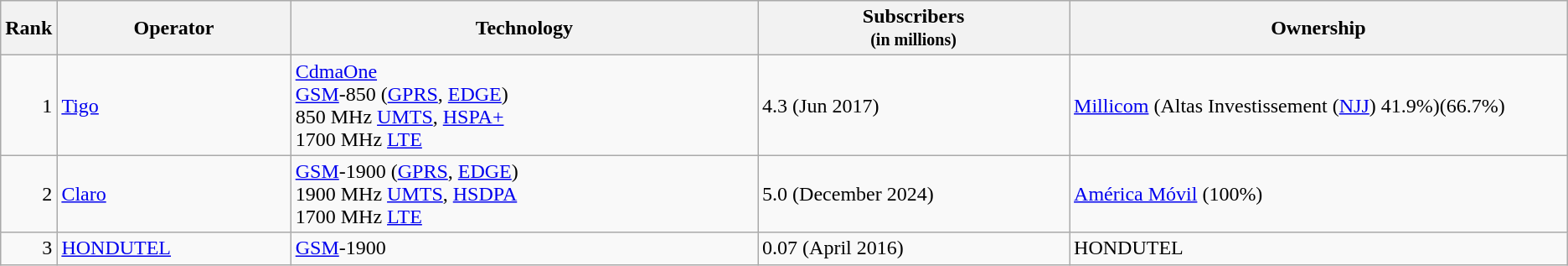<table class="wikitable">
<tr>
<th style="width:3%;">Rank</th>
<th style="width:15%;">Operator</th>
<th style="width:30%;">Technology</th>
<th style="width:20%;">Subscribers<br><small>(in millions)</small></th>
<th style="width:32%;">Ownership</th>
</tr>
<tr>
<td align=right>1</td>
<td><a href='#'>Tigo</a></td>
<td><a href='#'>CdmaOne</a><br><a href='#'>GSM</a>-850 (<a href='#'>GPRS</a>, <a href='#'>EDGE</a>)<br>850 MHz <a href='#'>UMTS</a>, <a href='#'>HSPA+</a><br>1700 MHz <a href='#'>LTE</a></td>
<td>4.3 (Jun 2017)</td>
<td><a href='#'>Millicom</a> (Altas Investissement (<a href='#'>NJJ</a>) 41.9%)(66.7%)</td>
</tr>
<tr>
<td align=right>2</td>
<td><a href='#'>Claro</a></td>
<td><a href='#'>GSM</a>-1900 (<a href='#'>GPRS</a>, <a href='#'>EDGE</a>)<br>1900 MHz <a href='#'>UMTS</a>, <a href='#'>HSDPA</a><br>1700 MHz <a href='#'>LTE</a></td>
<td>5.0 (December 2024)</td>
<td><a href='#'>América Móvil</a> (100%)</td>
</tr>
<tr>
<td align=right>3</td>
<td><a href='#'>HONDUTEL</a></td>
<td><a href='#'>GSM</a>-1900</td>
<td>0.07 (April 2016)</td>
<td>HONDUTEL</td>
</tr>
</table>
